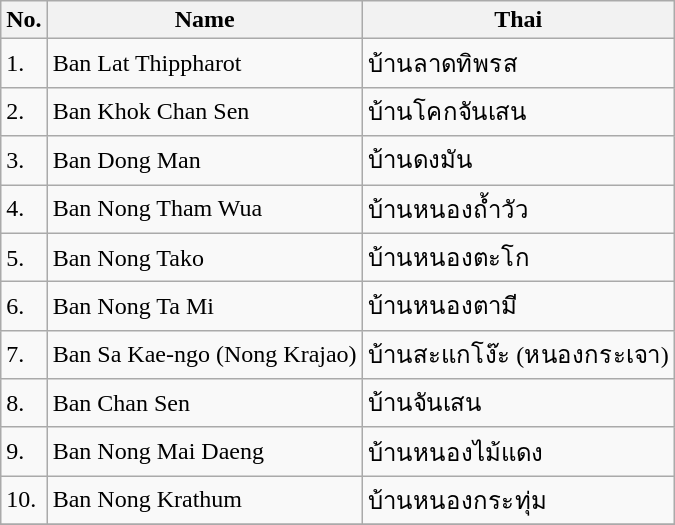<table class="wikitable sortable">
<tr>
<th>No.</th>
<th>Name</th>
<th>Thai</th>
</tr>
<tr>
<td>1.</td>
<td>Ban Lat Thippharot</td>
<td>บ้านลาดทิพรส</td>
</tr>
<tr>
<td>2.</td>
<td>Ban Khok Chan Sen</td>
<td>บ้านโคกจันเสน</td>
</tr>
<tr>
<td>3.</td>
<td>Ban Dong Man</td>
<td>บ้านดงมัน</td>
</tr>
<tr>
<td>4.</td>
<td>Ban Nong Tham Wua</td>
<td>บ้านหนองถ้ำวัว</td>
</tr>
<tr>
<td>5.</td>
<td>Ban Nong Tako</td>
<td>บ้านหนองตะโก</td>
</tr>
<tr>
<td>6.</td>
<td>Ban Nong Ta Mi</td>
<td>บ้านหนองตามี</td>
</tr>
<tr>
<td>7.</td>
<td>Ban Sa Kae-ngo (Nong Krajao)</td>
<td>บ้านสะแกโง๊ะ (หนองกระเจา)</td>
</tr>
<tr>
<td>8.</td>
<td>Ban Chan Sen</td>
<td>บ้านจันเสน</td>
</tr>
<tr>
<td>9.</td>
<td>Ban Nong Mai Daeng</td>
<td>บ้านหนองไม้แดง</td>
</tr>
<tr>
<td>10.</td>
<td>Ban Nong Krathum</td>
<td>บ้านหนองกระทุ่ม</td>
</tr>
<tr>
</tr>
</table>
